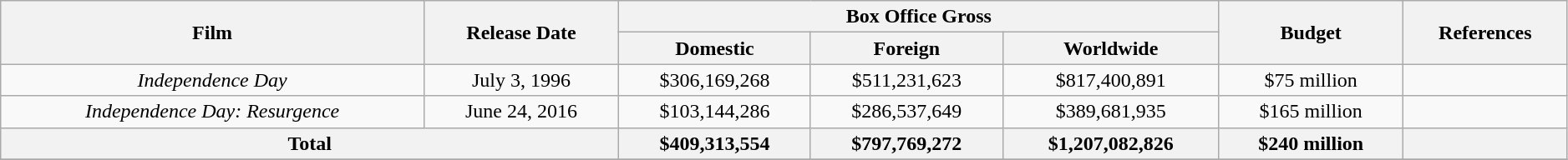<table class="wikitable sortable" width=99% border="1" style="text-align: center;">
<tr>
<th rowspan="2">Film</th>
<th rowspan="2">Release Date</th>
<th colspan="3">Box Office Gross</th>
<th rowspan="2">Budget</th>
<th rowspan="2">References</th>
</tr>
<tr>
<th>Domestic</th>
<th>Foreign</th>
<th>Worldwide</th>
</tr>
<tr>
<td><em>Independence Day</em></td>
<td>July 3, 1996</td>
<td>$306,169,268</td>
<td>$511,231,623</td>
<td>$817,400,891</td>
<td>$75 million</td>
<td></td>
</tr>
<tr>
<td><em>Independence Day: Resurgence</em></td>
<td>June 24, 2016</td>
<td>$103,144,286</td>
<td>$286,537,649</td>
<td>$389,681,935</td>
<td>$165 million</td>
<td></td>
</tr>
<tr>
<th colspan="2" style="text-align:center;">Total</th>
<th>$409,313,554</th>
<th>$797,769,272</th>
<th>$1,207,082,826</th>
<th>$240 million</th>
<th></th>
</tr>
<tr>
</tr>
</table>
